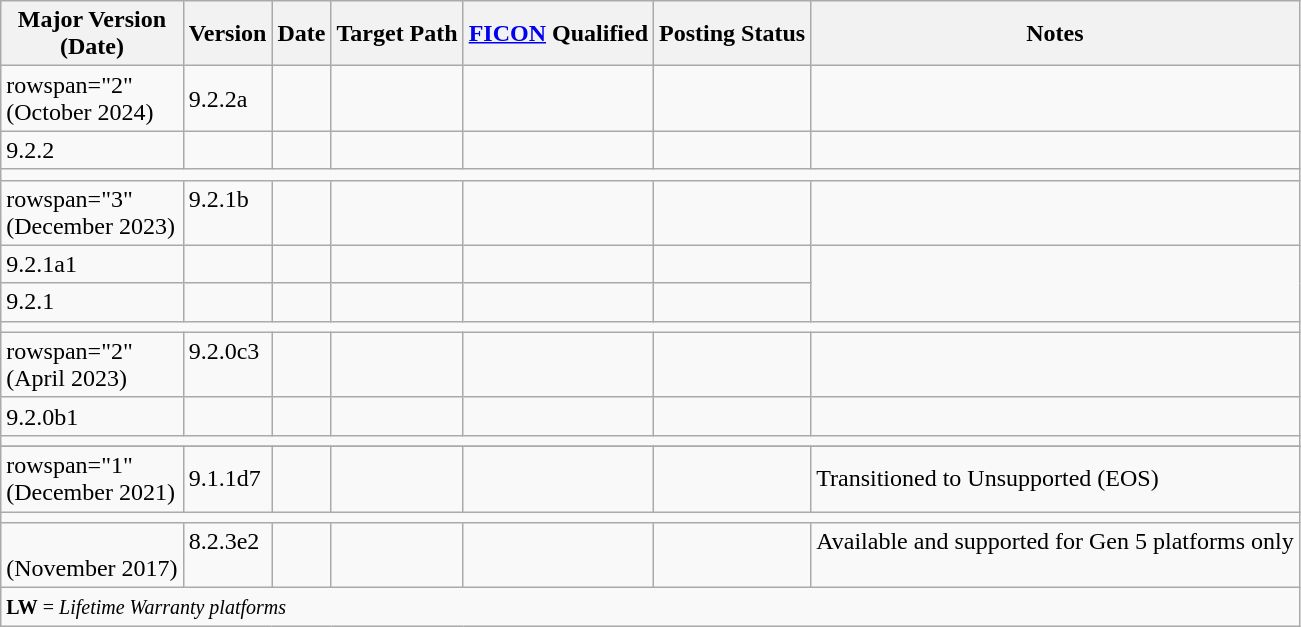<table class="wikitable sortable mw-datatable">
<tr>
<th>Major Version<br>(Date)</th>
<th>Version</th>
<th>Date</th>
<th>Target Path</th>
<th><a href='#'>FICON</a> Qualified</th>
<th>Posting Status</th>
<th>Notes</th>
</tr>
<tr>
<td>rowspan="2" <br>(October 2024)</td>
<td>9.2.2a</td>
<td></td>
<td></td>
<td></td>
<td></td>
<td></td>
</tr>
<tr>
<td>9.2.2</td>
<td></td>
<td></td>
<td></td>
<td></td>
<td></td>
</tr>
<tr valign=top>
<td colspan="7"></td>
</tr>
<tr valign=top>
<td>rowspan="3" <br>(December 2023)</td>
<td>9.2.1b</td>
<td></td>
<td></td>
<td></td>
<td></td>
<td></td>
</tr>
<tr>
<td>9.2.1a1</td>
<td></td>
<td></td>
<td></td>
<td></td>
<td></td>
</tr>
<tr>
<td>9.2.1</td>
<td></td>
<td></td>
<td></td>
<td></td>
<td></td>
</tr>
<tr valign=top>
<td colspan="7"></td>
</tr>
<tr valign=top>
<td>rowspan="2" <br>(April 2023)</td>
<td>9.2.0c3</td>
<td></td>
<td></td>
<td></td>
<td></td>
<td></td>
</tr>
<tr>
<td>9.2.0b1</td>
<td></td>
<td></td>
<td></td>
<td></td>
<td></td>
</tr>
<tr valign=top>
<td colspan="7"></td>
</tr>
<tr valign=top>
</tr>
<tr>
<td>rowspan="1" <br>(December 2021)</td>
<td>9.1.1d7</td>
<td></td>
<td></td>
<td></td>
<td></td>
<td>Transitioned to Unsupported (EOS)</td>
</tr>
<tr valign=top>
<td colspan="7"></td>
</tr>
<tr valign=top>
<td><br>(November 2017)</td>
<td>8.2.3e2</td>
<td></td>
<td></td>
<td></td>
<td></td>
<td>Available and supported for Gen 5 platforms only</td>
</tr>
<tr>
<td colspan="7"><small> <strong>LW</strong> = <em>Lifetime Warranty platforms</em></small></td>
</tr>
</table>
